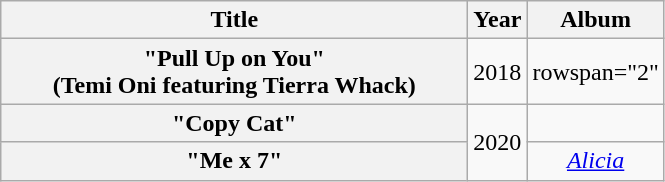<table class="wikitable plainrowheaders" style="text-align:center;">
<tr>
<th scope="col" style="width:19em;">Title</th>
<th scope="col">Year</th>
<th scope="col">Album</th>
</tr>
<tr>
<th scope="row">"Pull Up on You"<br><span>(Temi Oni featuring Tierra Whack)</span></th>
<td>2018</td>
<td>rowspan="2" </td>
</tr>
<tr>
<th scope="row">"Copy Cat"<br></th>
<td rowspan="2">2020</td>
</tr>
<tr>
<th scope="row">"Me x 7"<br></th>
<td><em><a href='#'>Alicia</a></em></td>
</tr>
</table>
